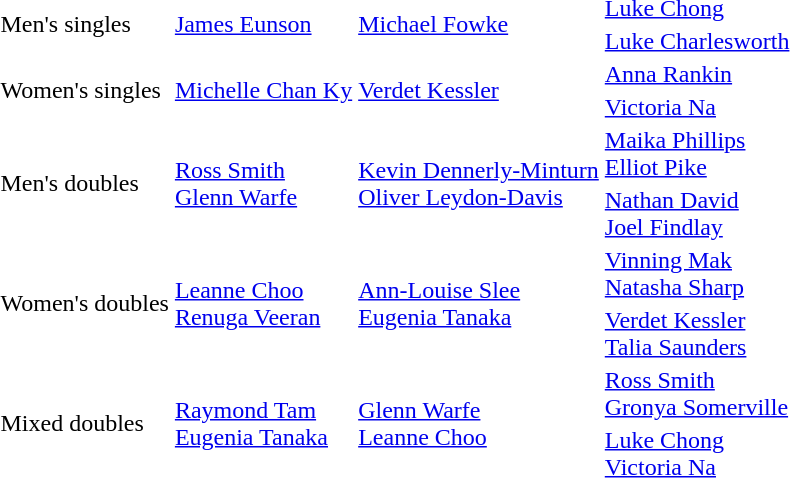<table>
<tr>
<td rowspan=2>Men's singles</td>
<td rowspan=2> <a href='#'>James Eunson</a></td>
<td rowspan=2> <a href='#'>Michael Fowke</a></td>
<td> <a href='#'>Luke Chong</a></td>
</tr>
<tr>
<td> <a href='#'>Luke Charlesworth</a></td>
</tr>
<tr>
<td rowspan=2>Women's singles</td>
<td rowspan=2> <a href='#'>Michelle Chan Ky</a></td>
<td rowspan=2> <a href='#'>Verdet Kessler</a></td>
<td> <a href='#'>Anna Rankin</a></td>
</tr>
<tr>
<td> <a href='#'>Victoria Na</a></td>
</tr>
<tr>
<td rowspan=2>Men's doubles</td>
<td rowspan=2> <a href='#'>Ross Smith</a> <br> <a href='#'>Glenn Warfe</a></td>
<td rowspan=2> <a href='#'>Kevin Dennerly-Minturn</a> <br> <a href='#'>Oliver Leydon-Davis</a></td>
<td> <a href='#'>Maika Phillips</a> <br> <a href='#'>Elliot Pike</a></td>
</tr>
<tr>
<td> <a href='#'>Nathan David</a> <br> <a href='#'>Joel Findlay</a></td>
</tr>
<tr>
<td rowspan=2>Women's doubles</td>
<td rowspan=2> <a href='#'>Leanne Choo</a> <br> <a href='#'>Renuga Veeran</a></td>
<td rowspan=2> <a href='#'>Ann-Louise Slee</a> <br> <a href='#'>Eugenia Tanaka</a></td>
<td> <a href='#'>Vinning Mak</a> <br> <a href='#'>Natasha Sharp</a></td>
</tr>
<tr>
<td> <a href='#'>Verdet Kessler</a> <br> <a href='#'>Talia Saunders</a></td>
</tr>
<tr>
<td rowspan=2>Mixed doubles</td>
<td rowspan=2> <a href='#'>Raymond Tam</a> <br> <a href='#'>Eugenia Tanaka</a></td>
<td rowspan=2> <a href='#'>Glenn Warfe</a> <br> <a href='#'>Leanne Choo</a></td>
<td> <a href='#'>Ross Smith</a> <br> <a href='#'>Gronya Somerville</a></td>
</tr>
<tr>
<td> <a href='#'>Luke Chong</a> <br> <a href='#'>Victoria Na</a></td>
</tr>
</table>
